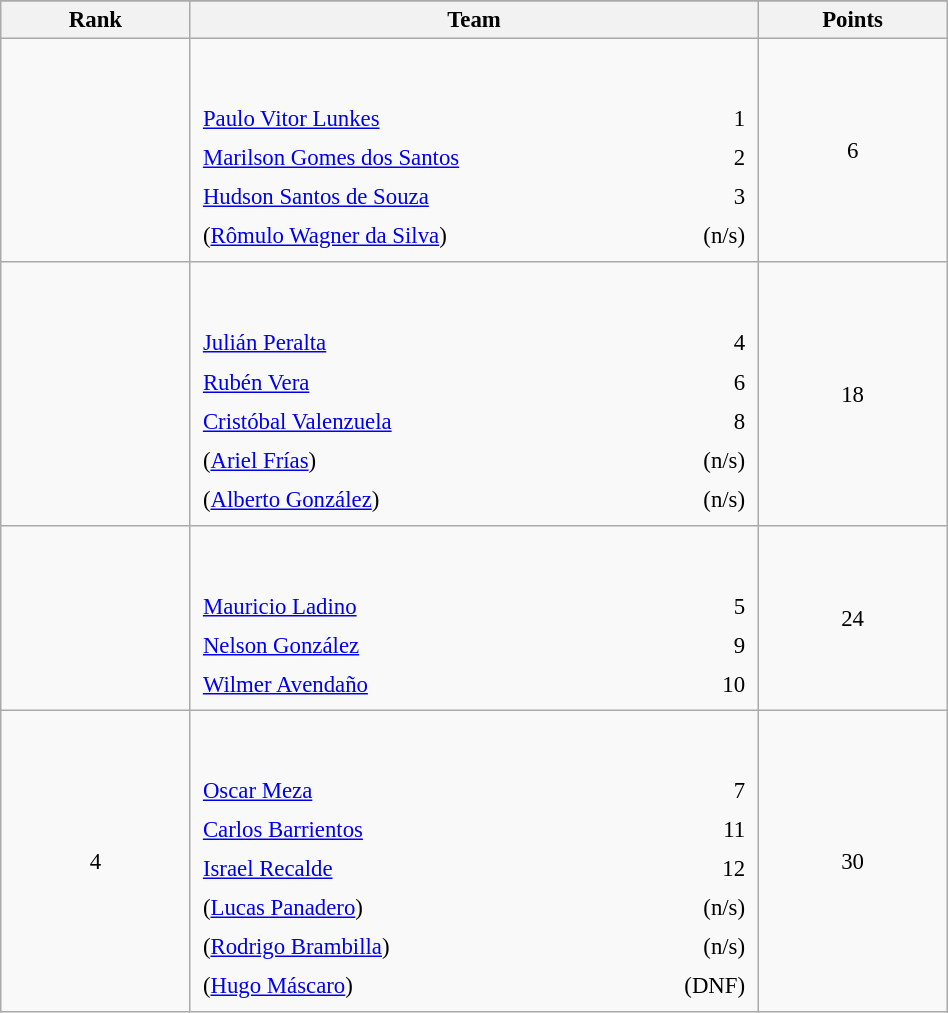<table class="wikitable sortable" style=" text-align:center; font-size:95%;" width="50%">
<tr>
</tr>
<tr>
<th width=10%>Rank</th>
<th width=30%>Team</th>
<th width=10%>Points</th>
</tr>
<tr>
<td align=center></td>
<td align=left> <br><br><table width=100%>
<tr>
<td align=left style="border:0"><a href='#'>Paulo Vitor Lunkes</a></td>
<td align=right style="border:0">1</td>
</tr>
<tr>
<td align=left style="border:0"><a href='#'>Marilson Gomes dos Santos</a></td>
<td align=right style="border:0">2</td>
</tr>
<tr>
<td align=left style="border:0"><a href='#'>Hudson Santos de Souza</a></td>
<td align=right style="border:0">3</td>
</tr>
<tr>
<td align=left style="border:0">(<a href='#'>Rômulo Wagner da Silva</a>)</td>
<td align=right style="border:0">(n/s)</td>
</tr>
</table>
</td>
<td>6</td>
</tr>
<tr>
<td align=center></td>
<td align=left> <br><br><table width=100%>
<tr>
<td align=left style="border:0"><a href='#'>Julián Peralta</a></td>
<td align=right style="border:0">4</td>
</tr>
<tr>
<td align=left style="border:0"><a href='#'>Rubén Vera</a></td>
<td align=right style="border:0">6</td>
</tr>
<tr>
<td align=left style="border:0"><a href='#'>Cristóbal Valenzuela</a></td>
<td align=right style="border:0">8</td>
</tr>
<tr>
<td align=left style="border:0">(<a href='#'>Ariel Frías</a>)</td>
<td align=right style="border:0">(n/s)</td>
</tr>
<tr>
<td align=left style="border:0">(<a href='#'>Alberto González</a>)</td>
<td align=right style="border:0">(n/s)</td>
</tr>
</table>
</td>
<td>18</td>
</tr>
<tr>
<td align=center></td>
<td align=left> <br><br><table width=100%>
<tr>
<td align=left style="border:0"><a href='#'>Mauricio Ladino</a></td>
<td align=right style="border:0">5</td>
</tr>
<tr>
<td align=left style="border:0"><a href='#'>Nelson González</a></td>
<td align=right style="border:0">9</td>
</tr>
<tr>
<td align=left style="border:0"><a href='#'>Wilmer Avendaño</a></td>
<td align=right style="border:0">10</td>
</tr>
</table>
</td>
<td>24</td>
</tr>
<tr>
<td align=center>4</td>
<td align=left> <br><br><table width=100%>
<tr>
<td align=left style="border:0"><a href='#'>Oscar Meza</a></td>
<td align=right style="border:0">7</td>
</tr>
<tr>
<td align=left style="border:0"><a href='#'>Carlos Barrientos</a></td>
<td align=right style="border:0">11</td>
</tr>
<tr>
<td align=left style="border:0"><a href='#'>Israel Recalde</a></td>
<td align=right style="border:0">12</td>
</tr>
<tr>
<td align=left style="border:0">(<a href='#'>Lucas Panadero</a>)</td>
<td align=right style="border:0">(n/s)</td>
</tr>
<tr>
<td align=left style="border:0">(<a href='#'>Rodrigo Brambilla</a>)</td>
<td align=right style="border:0">(n/s)</td>
</tr>
<tr>
<td align=left style="border:0">(<a href='#'>Hugo Máscaro</a>)</td>
<td align=right style="border:0">(DNF)</td>
</tr>
</table>
</td>
<td>30</td>
</tr>
</table>
